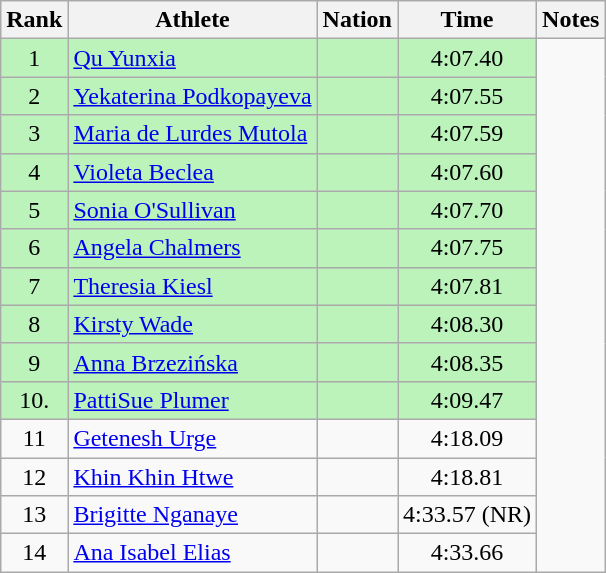<table class="wikitable sortable" style="text-align:center">
<tr>
<th>Rank</th>
<th>Athlete</th>
<th>Nation</th>
<th>Time</th>
<th>Notes</th>
</tr>
<tr style="background:#bbf3bb;">
<td>1</td>
<td align=left><a href='#'>Qu Yunxia</a></td>
<td align=left></td>
<td>4:07.40</td>
</tr>
<tr style="background:#bbf3bb;">
<td>2</td>
<td align=left><a href='#'>Yekaterina Podkopayeva</a></td>
<td align=left></td>
<td>4:07.55</td>
</tr>
<tr style="background:#bbf3bb;">
<td>3</td>
<td align=left><a href='#'>Maria de Lurdes Mutola</a></td>
<td align=left></td>
<td>4:07.59</td>
</tr>
<tr style="background:#bbf3bb;">
<td>4</td>
<td align=left><a href='#'>Violeta Beclea</a></td>
<td align=left></td>
<td>4:07.60</td>
</tr>
<tr style="background:#bbf3bb;">
<td>5</td>
<td align=left><a href='#'>Sonia O'Sullivan</a></td>
<td align=left></td>
<td>4:07.70</td>
</tr>
<tr style="background:#bbf3bb;">
<td>6</td>
<td align=left><a href='#'>Angela Chalmers</a></td>
<td align=left></td>
<td>4:07.75</td>
</tr>
<tr style="background:#bbf3bb;">
<td>7</td>
<td align=left><a href='#'>Theresia Kiesl</a></td>
<td align=left></td>
<td>4:07.81</td>
</tr>
<tr style="background:#bbf3bb;">
<td>8</td>
<td align=left><a href='#'>Kirsty Wade</a></td>
<td align=left></td>
<td>4:08.30</td>
</tr>
<tr style="background:#bbf3bb;">
<td>9</td>
<td align=left><a href='#'>Anna Brzezińska</a></td>
<td align=left></td>
<td>4:08.35</td>
</tr>
<tr style="background:#bbf3bb;">
<td>10.</td>
<td align=left><a href='#'>PattiSue Plumer</a></td>
<td align=left></td>
<td>4:09.47</td>
</tr>
<tr>
<td>11</td>
<td align=left><a href='#'>Getenesh Urge</a></td>
<td align=left></td>
<td>4:18.09</td>
</tr>
<tr>
<td>12</td>
<td align=left><a href='#'>Khin Khin Htwe</a></td>
<td align=left></td>
<td>4:18.81</td>
</tr>
<tr>
<td>13</td>
<td align=left><a href='#'>Brigitte Nganaye</a></td>
<td align=left></td>
<td>4:33.57 (NR)</td>
</tr>
<tr>
<td>14</td>
<td align=left><a href='#'>Ana Isabel Elias</a></td>
<td align=left></td>
<td>4:33.66</td>
</tr>
</table>
